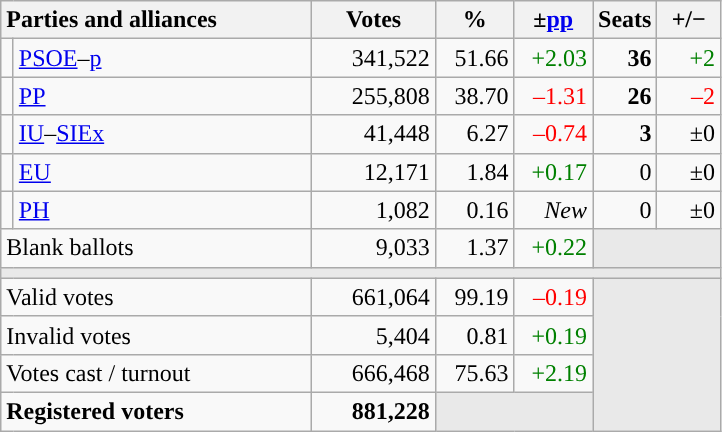<table class="wikitable" style="text-align:right;">
<tr>
<th style="text-align:left;" colspan="2" width="200">Parties and alliances</th>
<th width="75">Votes</th>
<th width="45">%</th>
<th width="45">±<a href='#'>pp</a></th>
<th width="35">Seats</th>
<th width="35">+/−</th>
</tr>
<tr>
<td width="1" style="color:inherit;background:"></td>
<td align="left"><a href='#'>PSOE</a>–<a href='#'>p</a></td>
<td>341,522</td>
<td>51.66</td>
<td style="color:green;">+2.03</td>
<td><strong>36</strong></td>
<td style="color:green;">+2</td>
</tr>
<tr>
<td style="color:inherit;background:"></td>
<td align="left"><a href='#'>PP</a></td>
<td>255,808</td>
<td>38.70</td>
<td style="color:red;">–1.31</td>
<td><strong>26</strong></td>
<td style="color:red;">–2</td>
</tr>
<tr>
<td style="color:inherit;background:"></td>
<td align="left"><a href='#'>IU</a>–<a href='#'>SIEx</a></td>
<td>41,448</td>
<td>6.27</td>
<td style="color:red;">–0.74</td>
<td><strong>3</strong></td>
<td>±0</td>
</tr>
<tr>
<td style="color:inherit;background:"></td>
<td align="left"><a href='#'>EU</a></td>
<td>12,171</td>
<td>1.84</td>
<td style="color:green;">+0.17</td>
<td>0</td>
<td>±0</td>
</tr>
<tr>
<td style="color:inherit;background:"></td>
<td align="left"><a href='#'>PH</a></td>
<td>1,082</td>
<td>0.16</td>
<td><em>New</em></td>
<td>0</td>
<td>±0</td>
</tr>
<tr>
<td align="left" colspan="2">Blank ballots</td>
<td>9,033</td>
<td>1.37</td>
<td style="color:green;">+0.22</td>
<td bgcolor="#E9E9E9" colspan="2"></td>
</tr>
<tr>
<td colspan="7" bgcolor="#E9E9E9"></td>
</tr>
<tr>
<td align="left" colspan="2">Valid votes</td>
<td>661,064</td>
<td>99.19</td>
<td style="color:red;">–0.19</td>
<td bgcolor="#E9E9E9" colspan="2" rowspan="4"></td>
</tr>
<tr>
<td align="left" colspan="2">Invalid votes</td>
<td>5,404</td>
<td>0.81</td>
<td style="color:green;">+0.19</td>
</tr>
<tr>
<td align="left" colspan="2">Votes cast / turnout</td>
<td>666,468</td>
<td>75.63</td>
<td style="color:green;">+2.19</td>
</tr>
<tr style="font-weight:bold;">
<td align="left" colspan="2">Registered voters</td>
<td>881,228</td>
<td bgcolor="#E9E9E9" colspan="2"></td>
</tr>
</table>
